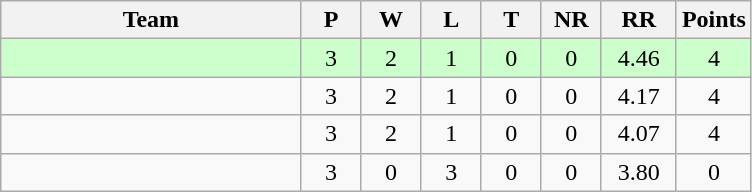<table class="wikitable" style="text-align: center;">
<tr>
<th style="width:40%;">Team</th>
<th style="width:8%;">P</th>
<th style="width:8%;">W</th>
<th style="width:8%;">L</th>
<th style="width:8%;">T</th>
<th style="width:8%;">NR</th>
<th style="width:10%;">RR</th>
<th style="width:10%;">Points</th>
</tr>
<tr style="background:#cfc;">
<td align=left></td>
<td>3</td>
<td>2</td>
<td>1</td>
<td>0</td>
<td>0</td>
<td>4.46</td>
<td>4</td>
</tr>
<tr>
<td align=left></td>
<td>3</td>
<td>2</td>
<td>1</td>
<td>0</td>
<td>0</td>
<td>4.17</td>
<td>4</td>
</tr>
<tr>
<td align=left></td>
<td>3</td>
<td>2</td>
<td>1</td>
<td>0</td>
<td>0</td>
<td>4.07</td>
<td>4</td>
</tr>
<tr>
<td align=left></td>
<td>3</td>
<td>0</td>
<td>3</td>
<td>0</td>
<td>0</td>
<td>3.80</td>
<td>0</td>
</tr>
</table>
